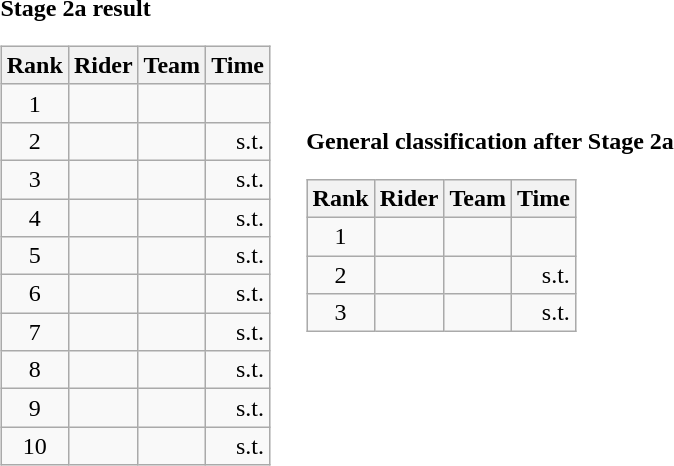<table>
<tr>
<td><strong>Stage 2a result</strong><br><table class="wikitable">
<tr>
<th scope="col">Rank</th>
<th scope="col">Rider</th>
<th scope="col">Team</th>
<th scope="col">Time</th>
</tr>
<tr>
<td style="text-align:center;">1</td>
<td></td>
<td></td>
<td style="text-align:right;"></td>
</tr>
<tr>
<td style="text-align:center;">2</td>
<td></td>
<td></td>
<td style="text-align:right;">s.t.</td>
</tr>
<tr>
<td style="text-align:center;">3</td>
<td></td>
<td></td>
<td style="text-align:right;">s.t.</td>
</tr>
<tr>
<td style="text-align:center;">4</td>
<td></td>
<td></td>
<td style="text-align:right;">s.t.</td>
</tr>
<tr>
<td style="text-align:center;">5</td>
<td></td>
<td></td>
<td style="text-align:right;">s.t.</td>
</tr>
<tr>
<td style="text-align:center;">6</td>
<td></td>
<td></td>
<td style="text-align:right;">s.t.</td>
</tr>
<tr>
<td style="text-align:center;">7</td>
<td></td>
<td></td>
<td style="text-align:right;">s.t.</td>
</tr>
<tr>
<td style="text-align:center;">8</td>
<td></td>
<td></td>
<td style="text-align:right;">s.t.</td>
</tr>
<tr>
<td style="text-align:center;">9</td>
<td></td>
<td></td>
<td style="text-align:right;">s.t.</td>
</tr>
<tr>
<td style="text-align:center;">10</td>
<td></td>
<td></td>
<td style="text-align:right;">s.t.</td>
</tr>
</table>
</td>
<td></td>
<td><strong>General classification after Stage 2a</strong><br><table class="wikitable">
<tr>
<th scope="col">Rank</th>
<th scope="col">Rider</th>
<th scope="col">Team</th>
<th scope="col">Time</th>
</tr>
<tr>
<td style="text-align:center;">1</td>
<td></td>
<td></td>
<td style="text-align:right;"></td>
</tr>
<tr>
<td style="text-align:center;">2</td>
<td></td>
<td></td>
<td style="text-align:right;">s.t.</td>
</tr>
<tr>
<td style="text-align:center;">3</td>
<td></td>
<td></td>
<td style="text-align:right;">s.t.</td>
</tr>
</table>
</td>
</tr>
</table>
